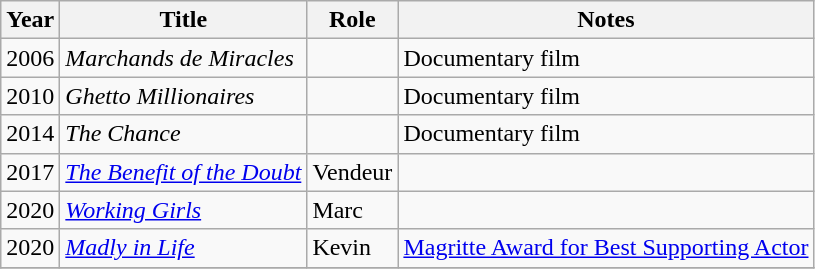<table class="wikitable sortable">
<tr>
<th>Year</th>
<th>Title</th>
<th>Role</th>
<th class="unsortable">Notes</th>
</tr>
<tr>
<td>2006</td>
<td><em>Marchands de Miracles</em></td>
<td></td>
<td>Documentary film</td>
</tr>
<tr>
<td>2010</td>
<td><em>Ghetto Millionaires</em></td>
<td></td>
<td>Documentary film</td>
</tr>
<tr>
<td>2014</td>
<td><em>The Chance</em></td>
<td></td>
<td>Documentary film</td>
</tr>
<tr>
<td>2017</td>
<td><em><a href='#'>The Benefit of the Doubt</a></em></td>
<td>Vendeur</td>
<td></td>
</tr>
<tr>
<td>2020</td>
<td><em><a href='#'>Working Girls</a></em></td>
<td>Marc</td>
<td></td>
</tr>
<tr>
<td>2020</td>
<td><em><a href='#'>Madly in Life</a></em></td>
<td>Kevin</td>
<td><a href='#'>Magritte Award for Best Supporting Actor</a></td>
</tr>
<tr>
</tr>
</table>
